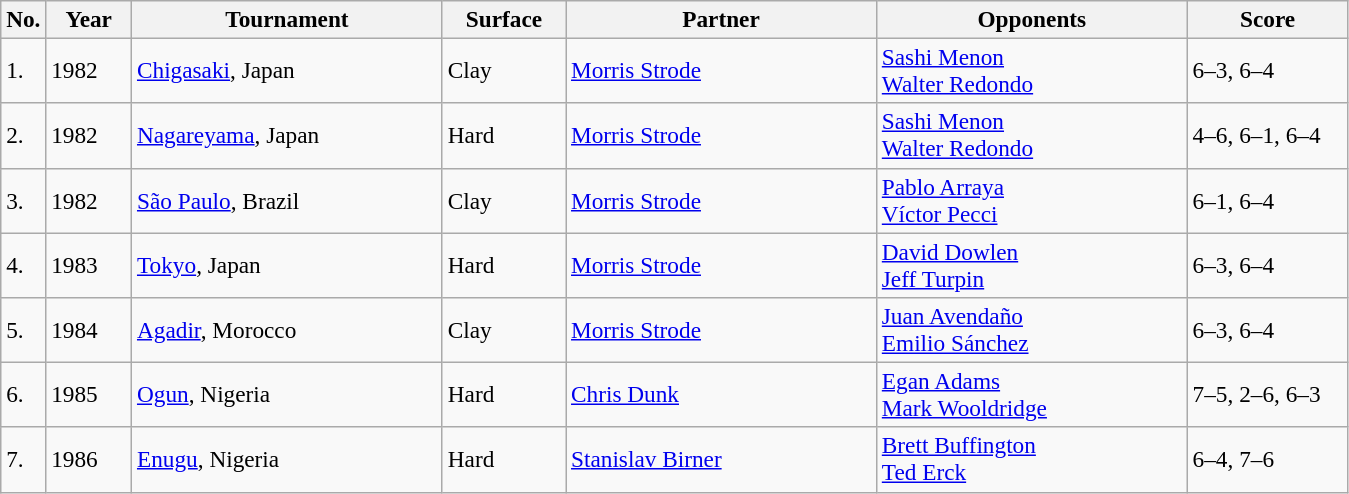<table class="sortable wikitable" style=font-size:97%>
<tr>
<th width=20>No.</th>
<th width=50>Year</th>
<th width=200>Tournament</th>
<th width=75>Surface</th>
<th width=200>Partner</th>
<th width=200>Opponents</th>
<th width=100>Score</th>
</tr>
<tr>
<td>1.</td>
<td>1982</td>
<td><a href='#'>Chigasaki</a>, Japan</td>
<td>Clay</td>
<td> <a href='#'>Morris Strode</a></td>
<td> <a href='#'>Sashi Menon</a><br> <a href='#'>Walter Redondo</a></td>
<td>6–3, 6–4</td>
</tr>
<tr>
<td>2.</td>
<td>1982</td>
<td><a href='#'>Nagareyama</a>, Japan</td>
<td>Hard</td>
<td> <a href='#'>Morris Strode</a></td>
<td> <a href='#'>Sashi Menon</a><br> <a href='#'>Walter Redondo</a></td>
<td>4–6, 6–1, 6–4</td>
</tr>
<tr>
<td>3.</td>
<td>1982</td>
<td><a href='#'>São Paulo</a>, Brazil</td>
<td>Clay</td>
<td> <a href='#'>Morris Strode</a></td>
<td> <a href='#'>Pablo Arraya</a><br> <a href='#'>Víctor Pecci</a></td>
<td>6–1, 6–4</td>
</tr>
<tr>
<td>4.</td>
<td>1983</td>
<td><a href='#'>Tokyo</a>, Japan</td>
<td>Hard</td>
<td> <a href='#'>Morris Strode</a></td>
<td> <a href='#'>David Dowlen</a><br> <a href='#'>Jeff Turpin</a></td>
<td>6–3, 6–4</td>
</tr>
<tr>
<td>5.</td>
<td>1984</td>
<td><a href='#'>Agadir</a>, Morocco</td>
<td>Clay</td>
<td> <a href='#'>Morris Strode</a></td>
<td> <a href='#'>Juan Avendaño</a><br> <a href='#'>Emilio Sánchez</a></td>
<td>6–3, 6–4</td>
</tr>
<tr>
<td>6.</td>
<td>1985</td>
<td><a href='#'>Ogun</a>, Nigeria</td>
<td>Hard</td>
<td> <a href='#'>Chris Dunk</a></td>
<td> <a href='#'>Egan Adams</a><br> <a href='#'>Mark Wooldridge</a></td>
<td>7–5, 2–6, 6–3</td>
</tr>
<tr>
<td>7.</td>
<td>1986</td>
<td><a href='#'>Enugu</a>, Nigeria</td>
<td>Hard</td>
<td> <a href='#'>Stanislav Birner</a></td>
<td> <a href='#'>Brett Buffington</a><br> <a href='#'>Ted Erck</a></td>
<td>6–4, 7–6</td>
</tr>
</table>
